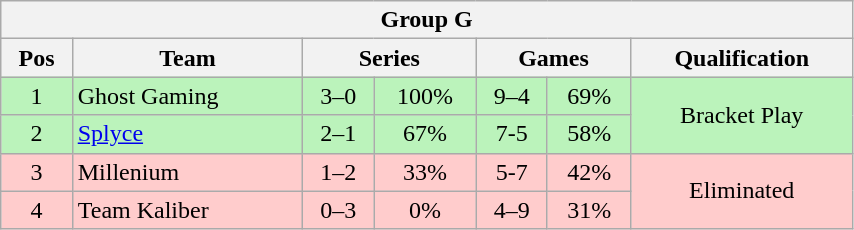<table class="wikitable" style="display: inline-table;width: 45%;">
<tr>
<th colspan="7">Group G</th>
</tr>
<tr>
<th>Pos</th>
<th>Team</th>
<th colspan="2">Series</th>
<th colspan="2">Games</th>
<th>Qualification</th>
</tr>
<tr>
<td style="text-align:center; background:#BBF3BB;">1</td>
<td style="text-align:left; background:#BBF3BB;">Ghost Gaming</td>
<td style="text-align:center; background:#BBF3BB;">3–0</td>
<td style="text-align:center; background:#BBF3BB;">100%</td>
<td style="text-align:center; background:#BBF3BB;">9–4</td>
<td style="text-align:center; background:#BBF3BB;">69%</td>
<td style="text-align:center; background:#BBF3BB;" rowspan="2">Bracket Play</td>
</tr>
<tr>
<td style="text-align:center; background:#BBF3BB;">2</td>
<td style="text-align:left; background:#BBF3BB;"><a href='#'>Splyce</a></td>
<td style="text-align:center; background:#BBF3BB;">2–1</td>
<td style="text-align:center; background:#BBF3BB;">67%</td>
<td style="text-align:center; background:#BBF3BB;">7-5</td>
<td style="text-align:center; background:#BBF3BB;">58%</td>
</tr>
<tr>
<td style="text-align:center; background:#FFCCCC;">3</td>
<td style="text-align:left; background:#FFCCCC;">Millenium</td>
<td style="text-align:center; background:#FFCCCC;">1–2</td>
<td style="text-align:center; background:#FFCCCC;">33%</td>
<td style="text-align:center; background:#FFCCCC;">5-7</td>
<td style="text-align:center; background:#FFCCCC;">42%</td>
<td style="text-align:center; background:#FFCCCC;" rowspan="2">Eliminated</td>
</tr>
<tr>
<td style="text-align:center; background:#FFCCCC;">4</td>
<td style="text-align:left; background:#FFCCCC;">Team Kaliber</td>
<td style="text-align:center; background:#FFCCCC;">0–3</td>
<td style="text-align:center; background:#FFCCCC;">0%</td>
<td style="text-align:center; background:#FFCCCC;">4–9</td>
<td style="text-align:center; background:#FFCCCC;">31%</td>
</tr>
</table>
